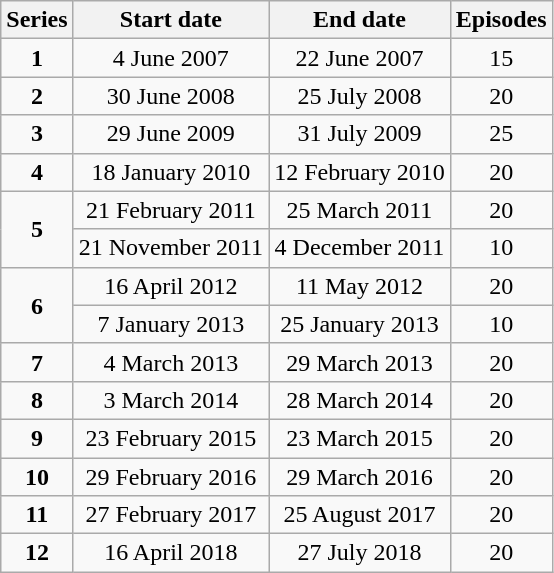<table class="wikitable" style="text-align:center;">
<tr>
<th>Series</th>
<th>Start date</th>
<th>End date</th>
<th>Episodes</th>
</tr>
<tr>
<td><strong>1</strong></td>
<td>4 June 2007</td>
<td>22 June 2007</td>
<td>15</td>
</tr>
<tr>
<td><strong>2</strong></td>
<td>30 June 2008</td>
<td>25 July 2008</td>
<td>20</td>
</tr>
<tr>
<td><strong>3</strong></td>
<td>29 June 2009</td>
<td>31 July 2009</td>
<td>25</td>
</tr>
<tr>
<td><strong>4</strong></td>
<td>18 January 2010</td>
<td>12 February 2010</td>
<td>20</td>
</tr>
<tr>
<td rowspan=2><strong>5</strong></td>
<td>21 February 2011</td>
<td>25 March 2011</td>
<td>20</td>
</tr>
<tr>
<td>21 November 2011</td>
<td>4 December 2011</td>
<td>10</td>
</tr>
<tr>
<td rowspan=2><strong>6</strong></td>
<td>16 April 2012</td>
<td>11 May 2012</td>
<td>20</td>
</tr>
<tr>
<td>7 January 2013</td>
<td>25 January 2013</td>
<td>10</td>
</tr>
<tr>
<td><strong>7</strong></td>
<td>4 March 2013</td>
<td>29 March 2013</td>
<td>20</td>
</tr>
<tr>
<td><strong>8</strong></td>
<td>3 March 2014</td>
<td>28 March 2014</td>
<td>20</td>
</tr>
<tr>
<td><strong>9</strong></td>
<td>23 February 2015</td>
<td>23 March 2015</td>
<td>20</td>
</tr>
<tr>
<td><strong>10</strong></td>
<td>29 February 2016</td>
<td>29 March 2016</td>
<td>20</td>
</tr>
<tr>
<td><strong>11</strong></td>
<td>27 February 2017</td>
<td>25 August 2017</td>
<td>20</td>
</tr>
<tr>
<td><strong>12</strong></td>
<td>16 April 2018</td>
<td>27 July 2018</td>
<td>20</td>
</tr>
</table>
